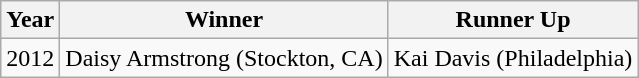<table class="wikitable">
<tr>
<th>Year</th>
<th>Winner</th>
<th>Runner Up</th>
</tr>
<tr>
<td>2012</td>
<td>Daisy Armstrong (Stockton, CA)</td>
<td>Kai Davis (Philadelphia)</td>
</tr>
</table>
